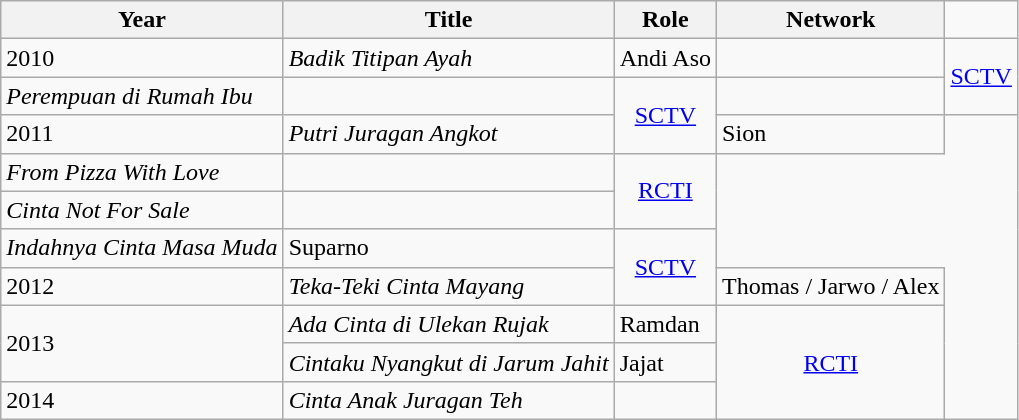<table class="wikitable">
<tr style="text-align:center;">
<th>Year</th>
<th><strong>Title</strong></th>
<th><strong>Role</strong></th>
<th>Network</th>
</tr>
<tr>
<td>2010</td>
<td><em>Badik Titipan Ayah</em></td>
<td>Andi Aso</td>
<td></td>
<td rowspan="2" style="text-align:center;"><a href='#'>SCTV</a></td>
</tr>
<tr>
<td><em>Perempuan di Rumah Ibu</em></td>
<td></td>
<td rowspan="2" style="text-align:center;"><a href='#'>SCTV</a></td>
</tr>
<tr>
<td rowspan="1">2011</td>
<td><em>Putri Juragan Angkot</em></td>
<td>Sion</td>
</tr>
<tr>
<td><em>From Pizza With Love</em></td>
<td></td>
<td rowspan="2" style="text-align:center;"><a href='#'>RCTI</a></td>
</tr>
<tr>
<td><em>Cinta Not For Sale</em></td>
<td></td>
</tr>
<tr>
<td><em>Indahnya Cinta Masa Muda</em></td>
<td>Suparno</td>
<td rowspan="2" style="text-align:center;"><a href='#'>SCTV</a></td>
</tr>
<tr>
<td>2012</td>
<td><em>Teka-Teki Cinta Mayang</em></td>
<td>Thomas / Jarwo / Alex</td>
</tr>
<tr>
<td rowspan="2">2013</td>
<td><em>Ada Cinta di Ulekan Rujak</em></td>
<td>Ramdan</td>
<td rowspan="3" style="text-align:center;"><a href='#'>RCTI</a></td>
</tr>
<tr>
<td><em>Cintaku Nyangkut di Jarum Jahit</em></td>
<td>Jajat</td>
</tr>
<tr>
<td>2014</td>
<td><em>Cinta Anak Juragan Teh</em></td>
<td></td>
</tr>
</table>
